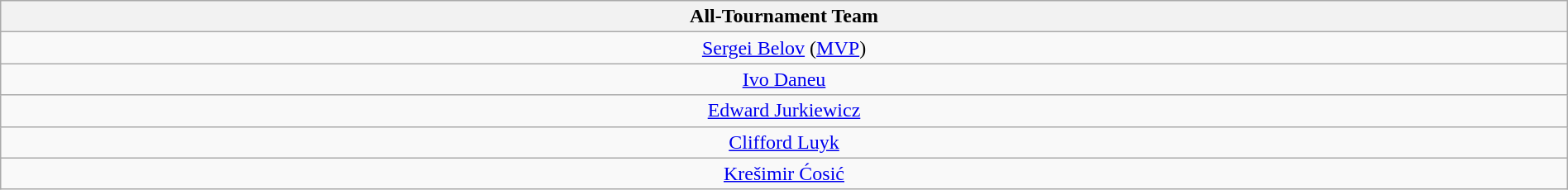<table | class="wikitable sortable" style="text-align:center; width: 100%;">
<tr>
<th>All-Tournament Team</th>
</tr>
<tr>
<td> <a href='#'>Sergei Belov</a> (<a href='#'>MVP</a>)</td>
</tr>
<tr>
<td> <a href='#'>Ivo Daneu</a></td>
</tr>
<tr>
<td> <a href='#'>Edward Jurkiewicz</a></td>
</tr>
<tr>
<td> <a href='#'>Clifford Luyk</a></td>
</tr>
<tr>
<td> <a href='#'>Krešimir Ćosić</a></td>
</tr>
</table>
